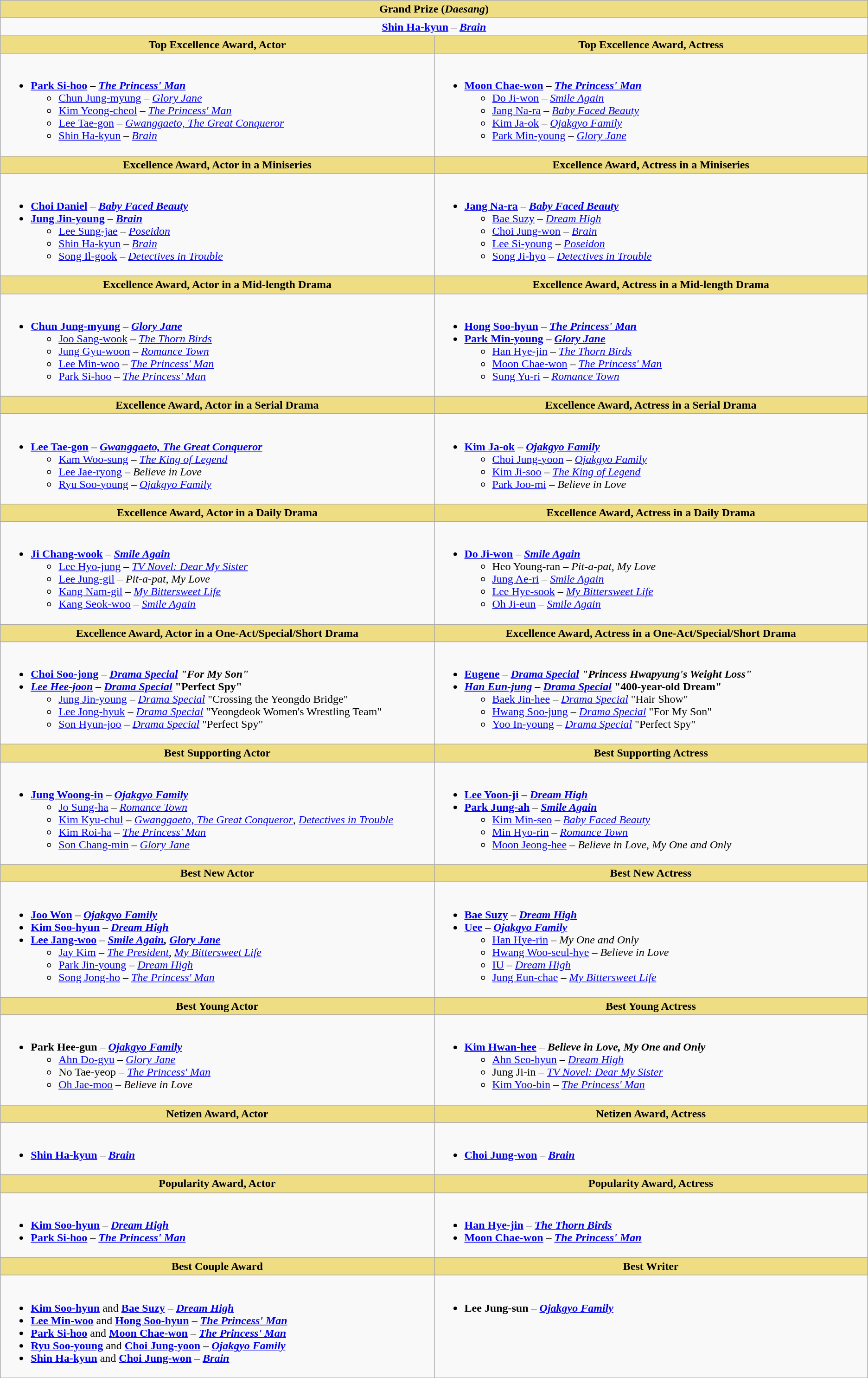<table class="wikitable">
<tr>
<th scope="col" colspan="2" style="background:#eedd82">Grand Prize (<em>Daesang</em>)</th>
</tr>
<tr>
<td colspan="2" align="center"><strong><a href='#'>Shin Ha-kyun</a></strong> – <strong><em><a href='#'>Brain</a></em></strong></td>
</tr>
<tr>
<th scope="col" style="background:#eedd82; width:45%">Top Excellence Award, Actor</th>
<th scope="col" style="background:#eedd82; width:45%">Top Excellence Award, Actress</th>
</tr>
<tr>
<td valign="top"><br><ul><li><strong><a href='#'>Park Si-hoo</a></strong> – <strong><em><a href='#'>The Princess' Man</a></em></strong><ul><li><a href='#'>Chun Jung-myung</a> – <em><a href='#'>Glory Jane</a></em></li><li><a href='#'>Kim Yeong-cheol</a> – <em><a href='#'>The Princess' Man</a></em></li><li><a href='#'>Lee Tae-gon</a> – <em><a href='#'>Gwanggaeto, The Great Conqueror</a></em></li><li><a href='#'>Shin Ha-kyun</a> – <em><a href='#'>Brain</a></em></li></ul></li></ul></td>
<td valign="top"><br><ul><li><strong><a href='#'>Moon Chae-won</a></strong> – <strong><em><a href='#'>The Princess' Man</a></em></strong><ul><li><a href='#'>Do Ji-won</a> – <em><a href='#'>Smile Again</a></em></li><li><a href='#'>Jang Na-ra</a> – <em><a href='#'>Baby Faced Beauty</a></em></li><li><a href='#'>Kim Ja-ok</a> – <em><a href='#'>Ojakgyo Family</a></em></li><li><a href='#'>Park Min-young</a> – <em><a href='#'>Glory Jane</a></em></li></ul></li></ul></td>
</tr>
<tr>
<th scope="col" style="background:#eedd82">Excellence Award, Actor in a Miniseries</th>
<th scope="col" style="background:#eedd82">Excellence Award, Actress in a Miniseries</th>
</tr>
<tr>
<td valign="top"><br><ul><li><strong><a href='#'>Choi Daniel</a></strong> – <strong><em><a href='#'>Baby Faced Beauty</a></em></strong></li><li><strong><a href='#'>Jung Jin-young</a></strong> – <strong><em><a href='#'>Brain</a></em></strong><ul><li><a href='#'>Lee Sung-jae</a> – <em><a href='#'>Poseidon</a></em></li><li><a href='#'>Shin Ha-kyun</a> – <em><a href='#'>Brain</a></em></li><li><a href='#'>Song Il-gook</a> – <em><a href='#'>Detectives in Trouble</a></em></li></ul></li></ul></td>
<td valign="top"><br><ul><li><strong><a href='#'>Jang Na-ra</a></strong> – <strong><em><a href='#'>Baby Faced Beauty</a></em></strong><ul><li><a href='#'>Bae Suzy</a> – <em><a href='#'>Dream High</a></em></li><li><a href='#'>Choi Jung-won</a> – <em><a href='#'>Brain</a></em></li><li><a href='#'>Lee Si-young</a> – <em><a href='#'>Poseidon</a></em></li><li><a href='#'>Song Ji-hyo</a> – <em><a href='#'>Detectives in Trouble</a></em></li></ul></li></ul></td>
</tr>
<tr>
<th scope="col" style="background:#eedd82">Excellence Award, Actor in a Mid-length Drama</th>
<th scope="col" style="background:#eedd82">Excellence Award, Actress in a Mid-length Drama</th>
</tr>
<tr>
<td valign="top"><br><ul><li><strong><a href='#'>Chun Jung-myung</a></strong> – <strong><em><a href='#'>Glory Jane</a></em></strong><ul><li><a href='#'>Joo Sang-wook</a> – <em><a href='#'>The Thorn Birds</a></em></li><li><a href='#'>Jung Gyu-woon</a> – <em><a href='#'>Romance Town</a></em></li><li><a href='#'>Lee Min-woo</a> – <em><a href='#'>The Princess' Man</a></em></li><li><a href='#'>Park Si-hoo</a> – <em><a href='#'>The Princess' Man</a></em></li></ul></li></ul></td>
<td valign="top"><br><ul><li><strong><a href='#'>Hong Soo-hyun</a></strong> – <strong><em><a href='#'>The Princess' Man</a></em></strong></li><li><strong><a href='#'>Park Min-young</a></strong> – <strong><em><a href='#'>Glory Jane</a></em></strong><ul><li><a href='#'>Han Hye-jin</a> – <em><a href='#'>The Thorn Birds</a></em></li><li><a href='#'>Moon Chae-won</a> – <em><a href='#'>The Princess' Man</a></em></li><li><a href='#'>Sung Yu-ri</a> – <em><a href='#'>Romance Town</a></em></li></ul></li></ul></td>
</tr>
<tr>
<th scope="col" style="background:#eedd82">Excellence Award, Actor in a Serial Drama</th>
<th scope="col" style="background:#eedd82">Excellence Award, Actress in a Serial Drama</th>
</tr>
<tr>
<td valign="top"><br><ul><li><strong><a href='#'>Lee Tae-gon</a></strong> – <strong><em><a href='#'>Gwanggaeto, The Great Conqueror</a></em></strong><ul><li><a href='#'>Kam Woo-sung</a> – <em><a href='#'>The King of Legend</a></em></li><li><a href='#'>Lee Jae-ryong</a> – <em>Believe in Love</em></li><li><a href='#'>Ryu Soo-young</a> – <em><a href='#'>Ojakgyo Family</a></em></li></ul></li></ul></td>
<td valign="top"><br><ul><li><strong><a href='#'>Kim Ja-ok</a></strong> – <strong><em><a href='#'>Ojakgyo Family</a></em></strong><ul><li><a href='#'>Choi Jung-yoon</a> – <em><a href='#'>Ojakgyo Family</a></em></li><li><a href='#'>Kim Ji-soo</a> – <em><a href='#'>The King of Legend</a></em></li><li><a href='#'>Park Joo-mi</a> – <em>Believe in Love</em></li></ul></li></ul></td>
</tr>
<tr>
<th scope="col" style="background:#eedd82">Excellence Award, Actor in a Daily Drama</th>
<th scope="col" style="background:#eedd82">Excellence Award, Actress in a Daily Drama</th>
</tr>
<tr>
<td valign="top"><br><ul><li><strong><a href='#'>Ji Chang-wook</a></strong> – <strong><em><a href='#'>Smile Again</a></em></strong><ul><li><a href='#'>Lee Hyo-jung</a> – <em><a href='#'>TV Novel: Dear My Sister</a></em></li><li><a href='#'>Lee Jung-gil</a> – <em>Pit-a-pat, My Love</em></li><li><a href='#'>Kang Nam-gil</a> – <em><a href='#'>My Bittersweet Life</a></em></li><li><a href='#'>Kang Seok-woo</a> – <em><a href='#'>Smile Again</a></em></li></ul></li></ul></td>
<td valign="top"><br><ul><li><strong><a href='#'>Do Ji-won</a></strong> – <strong><em><a href='#'>Smile Again</a></em></strong><ul><li>Heo Young-ran – <em>Pit-a-pat, My Love</em></li><li><a href='#'>Jung Ae-ri</a> – <em><a href='#'>Smile Again</a></em></li><li><a href='#'>Lee Hye-sook</a> – <em><a href='#'>My Bittersweet Life</a></em></li><li><a href='#'>Oh Ji-eun</a> – <em><a href='#'>Smile Again</a></em></li></ul></li></ul></td>
</tr>
<tr>
<th scope="col" style="background:#eedd82">Excellence Award, Actor in a One-Act/Special/Short Drama</th>
<th scope="col" style="background:#eedd82">Excellence Award, Actress in a One-Act/Special/Short Drama</th>
</tr>
<tr>
<td valign="top"><br><ul><li><strong><a href='#'>Choi Soo-jong</a></strong> – <strong><em><a href='#'>Drama Special</a><em> "For My Son"<strong></li><li></strong><a href='#'>Lee Hee-joon</a><strong> – </em></strong><a href='#'>Drama Special</a></em> "Perfect Spy"</strong><ul><li><a href='#'>Jung Jin-young</a> – <em><a href='#'>Drama Special</a></em> "Crossing the Yeongdo Bridge"</li><li><a href='#'>Lee Jong-hyuk</a> – <em><a href='#'>Drama Special</a></em> "Yeongdeok Women's Wrestling Team"</li><li><a href='#'>Son Hyun-joo</a> – <em><a href='#'>Drama Special</a></em> "Perfect Spy"</li></ul></li></ul></td>
<td valign="top"><br><ul><li><strong><a href='#'>Eugene</a></strong> – <strong><em><a href='#'>Drama Special</a><em> "Princess Hwapyung's Weight Loss"<strong></li><li></strong><a href='#'>Han Eun-jung</a><strong> – </em></strong><a href='#'>Drama Special</a></em> "400-year-old Dream"</strong><ul><li><a href='#'>Baek Jin-hee</a> – <em><a href='#'>Drama Special</a></em> "Hair Show"</li><li><a href='#'>Hwang Soo-jung</a> – <em><a href='#'>Drama Special</a></em> "For My Son"</li><li><a href='#'>Yoo In-young</a> – <em><a href='#'>Drama Special</a></em> "Perfect Spy"</li></ul></li></ul></td>
</tr>
<tr>
<th scope="col" style="background:#eedd82">Best Supporting Actor</th>
<th scope="col" style="background:#eedd82">Best Supporting Actress</th>
</tr>
<tr>
<td valign="top"><br><ul><li><strong><a href='#'>Jung Woong-in</a></strong> – <strong><em><a href='#'>Ojakgyo Family</a></em></strong><ul><li><a href='#'>Jo Sung-ha</a> – <em><a href='#'>Romance Town</a></em></li><li><a href='#'>Kim Kyu-chul</a> – <em><a href='#'>Gwanggaeto, The Great Conqueror</a></em>, <em><a href='#'>Detectives in Trouble</a></em></li><li><a href='#'>Kim Roi-ha</a> – <em><a href='#'>The Princess' Man</a></em></li><li><a href='#'>Son Chang-min</a> – <em><a href='#'>Glory Jane</a></em></li></ul></li></ul></td>
<td valign="top"><br><ul><li><strong><a href='#'>Lee Yoon-ji</a></strong> – <strong><em><a href='#'>Dream High</a></em></strong></li><li><strong><a href='#'>Park Jung-ah</a></strong> – <strong><em><a href='#'>Smile Again</a></em></strong><ul><li><a href='#'>Kim Min-seo</a> – <em><a href='#'>Baby Faced Beauty</a></em></li><li><a href='#'>Min Hyo-rin</a> – <em><a href='#'>Romance Town</a></em></li><li><a href='#'>Moon Jeong-hee</a> – <em>Believe in Love</em>, <em>My One and Only</em></li></ul></li></ul></td>
</tr>
<tr>
<th scope="col" style="background:#eedd82">Best New Actor</th>
<th scope="col" style="background:#eedd82">Best New Actress</th>
</tr>
<tr>
<td valign="top"><br><ul><li><strong><a href='#'>Joo Won</a></strong> – <strong><em><a href='#'>Ojakgyo Family</a></em></strong></li><li><strong><a href='#'>Kim Soo-hyun</a></strong> – <strong><em><a href='#'>Dream High</a></em></strong></li><li><strong><a href='#'>Lee Jang-woo</a></strong> – <strong><em><a href='#'>Smile Again</a>, <a href='#'>Glory Jane</a></em></strong><ul><li><a href='#'>Jay Kim</a> – <em><a href='#'>The President</a></em>, <em><a href='#'>My Bittersweet Life</a></em></li><li><a href='#'>Park Jin-young</a> – <em><a href='#'>Dream High</a></em></li><li><a href='#'>Song Jong-ho</a> – <em><a href='#'>The Princess' Man</a></em></li></ul></li></ul></td>
<td valign="top"><br><ul><li><strong><a href='#'>Bae Suzy</a></strong> – <strong><em><a href='#'>Dream High</a></em></strong></li><li><strong><a href='#'>Uee</a></strong> – <strong><em><a href='#'>Ojakgyo Family</a></em></strong><ul><li><a href='#'>Han Hye-rin</a> – <em>My One and Only</em></li><li><a href='#'>Hwang Woo-seul-hye</a> – <em>Believe in Love</em></li><li><a href='#'>IU</a> – <em><a href='#'>Dream High</a></em></li><li><a href='#'>Jung Eun-chae</a> – <em><a href='#'>My Bittersweet Life</a></em></li></ul></li></ul></td>
</tr>
<tr>
<th scope="col" style="background:#eedd82">Best Young Actor</th>
<th scope="col" style="background:#eedd82">Best Young Actress</th>
</tr>
<tr>
<td valign="top"><br><ul><li><strong>Park Hee-gun</strong> – <strong><em><a href='#'>Ojakgyo Family</a></em></strong><ul><li><a href='#'>Ahn Do-gyu</a> – <em><a href='#'>Glory Jane</a></em></li><li>No Tae-yeop – <em><a href='#'>The Princess' Man</a></em></li><li><a href='#'>Oh Jae-moo</a> – <em>Believe in Love</em></li></ul></li></ul></td>
<td valign="top"><br><ul><li><strong><a href='#'>Kim Hwan-hee</a></strong> – <strong><em>Believe in Love, My One and Only</em></strong><ul><li><a href='#'>Ahn Seo-hyun</a> – <em><a href='#'>Dream High</a></em></li><li>Jung Ji-in – <em><a href='#'>TV Novel: Dear My Sister</a></em></li><li><a href='#'>Kim Yoo-bin</a> – <em><a href='#'>The Princess' Man</a></em></li></ul></li></ul></td>
</tr>
<tr>
<th scope="col" style="background:#eedd82">Netizen Award, Actor</th>
<th scope="col" style="background:#eedd82">Netizen Award, Actress</th>
</tr>
<tr>
<td valign="top"><br><ul><li><strong><a href='#'>Shin Ha-kyun</a></strong> – <strong><em><a href='#'>Brain</a></em></strong></li></ul></td>
<td valign="top"><br><ul><li><strong><a href='#'>Choi Jung-won</a></strong> – <strong><em><a href='#'>Brain</a></em></strong></li></ul></td>
</tr>
<tr>
<th scope="col" style="background:#eedd82">Popularity Award, Actor</th>
<th scope="col" style="background:#eedd82">Popularity Award, Actress</th>
</tr>
<tr>
<td valign="top"><br><ul><li><strong><a href='#'>Kim Soo-hyun</a></strong> – <strong><em><a href='#'>Dream High</a></em></strong></li><li><strong><a href='#'>Park Si-hoo</a></strong> – <strong><em><a href='#'>The Princess' Man</a></em></strong></li></ul></td>
<td valign="top"><br><ul><li><strong><a href='#'>Han Hye-jin</a></strong> – <strong><em><a href='#'>The Thorn Birds</a></em></strong></li><li><strong><a href='#'>Moon Chae-won</a></strong> – <strong><em><a href='#'>The Princess' Man</a></em></strong></li></ul></td>
</tr>
<tr>
<th scope="col" style="background:#eedd82">Best Couple Award</th>
<th scope="col" style="background:#eedd82">Best Writer</th>
</tr>
<tr>
<td valign="top"><br><ul><li><strong><a href='#'>Kim Soo-hyun</a></strong> and <strong><a href='#'>Bae Suzy</a></strong> – <strong><em><a href='#'>Dream High</a></em></strong></li><li><strong><a href='#'>Lee Min-woo</a></strong> and <strong><a href='#'>Hong Soo-hyun</a></strong> – <strong><em><a href='#'>The Princess' Man</a></em></strong></li><li><strong><a href='#'>Park Si-hoo</a></strong> and <strong><a href='#'>Moon Chae-won</a></strong> – <strong><em><a href='#'>The Princess' Man</a></em></strong></li><li><strong><a href='#'>Ryu Soo-young</a></strong> and <strong><a href='#'>Choi Jung-yoon</a></strong> – <strong><em><a href='#'>Ojakgyo Family</a></em></strong></li><li><strong><a href='#'>Shin Ha-kyun</a></strong> and <strong><a href='#'>Choi Jung-won</a></strong> – <strong><em><a href='#'>Brain</a></em></strong></li></ul></td>
<td valign="top"><br><ul><li><strong>Lee Jung-sun</strong> – <strong><em><a href='#'>Ojakgyo Family</a></em></strong></li></ul></td>
</tr>
</table>
